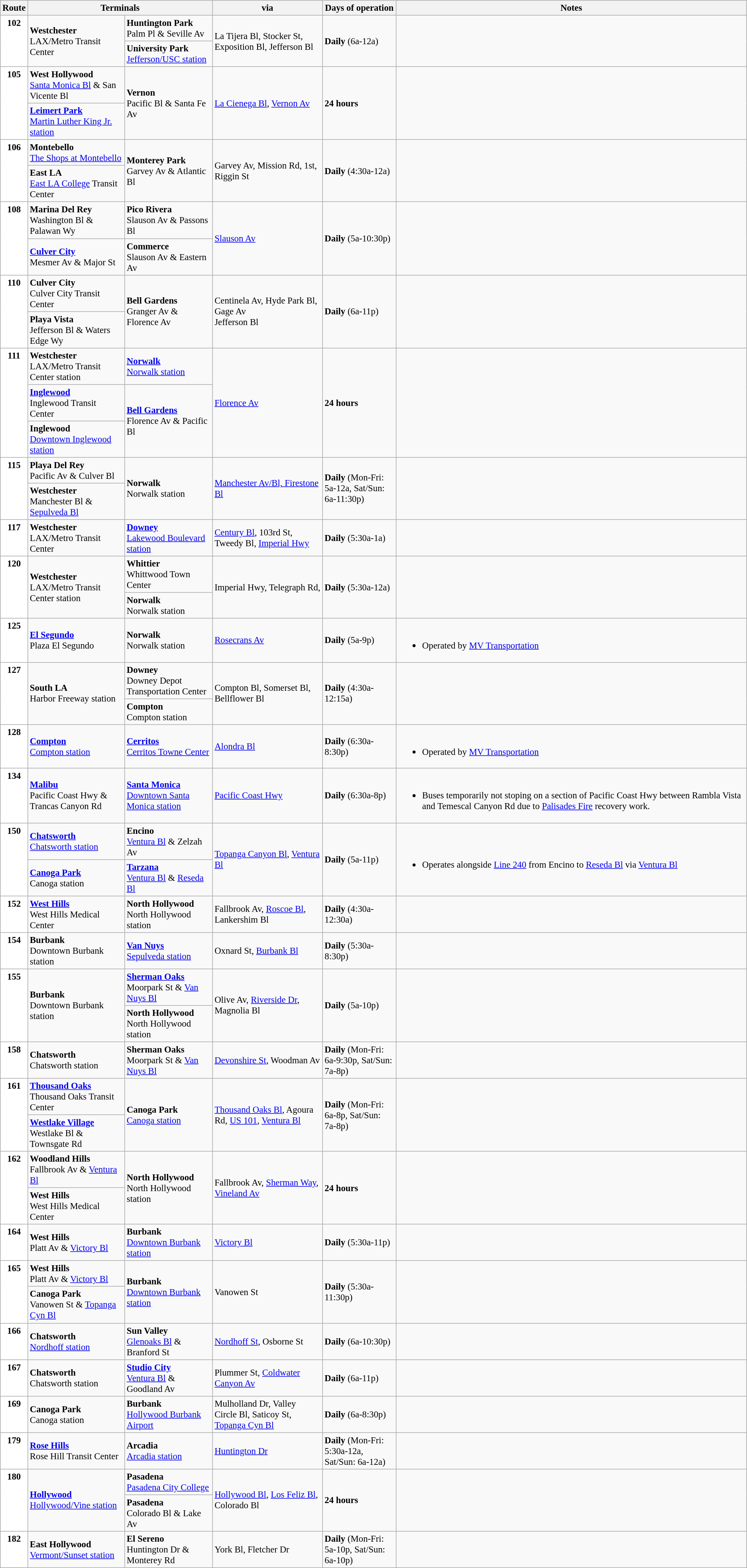<table class="wikitable sticky-header" style="font-size: 95%;" |>
<tr>
<th style="width:2%;">Route</th>
<th style="width:25%;" colspan=2>Terminals</th>
<th style="width:15%;">via</th>
<th style="width:10%;">Days of operation</th>
<th style="width:48%;">Notes</th>
</tr>
<tr>
<td rowspan=2 style="text-align:center; background:white; color:black; vertical-align:top;"><div><strong>102</strong></div></td>
<td rowspan=2><strong>Westchester</strong><br>LAX/Metro Transit Center</td>
<td><strong>Huntington Park</strong><br>Palm Pl & Seville Av</td>
<td rowspan=2>La Tijera Bl, Stocker St, Exposition Bl, Jefferson Bl</td>
<td rowspan=2><strong>Daily</strong> (6a-12a)</td>
<td rowspan=2></td>
</tr>
<tr>
<td><strong>University Park</strong><br><a href='#'>Jefferson/USC station</a></td>
</tr>
<tr>
<td rowspan=2 style="text-align:center; background:white; color:black; vertical-align:top;"><div><strong>105</strong></div></td>
<td><strong>West Hollywood</strong><br><a href='#'>Santa Monica Bl</a> & San Vicente Bl</td>
<td rowspan=2><strong>Vernon</strong><br>Pacific Bl & Santa Fe Av</td>
<td rowspan=2><a href='#'>La Cienega Bl</a>, <a href='#'>Vernon Av</a></td>
<td rowspan=2><strong>24 hours</strong></td>
<td rowspan=2></td>
</tr>
<tr>
<td><strong><a href='#'>Leimert Park</a></strong><br><a href='#'>Martin Luther King Jr. station</a> </td>
</tr>
<tr>
<td rowspan="2" style="text-align:center; background:white; color:black; vertical-align:top;"><div><strong>106</strong></div></td>
<td><strong>Montebello</strong><br><a href='#'>The Shops at Montebello</a></td>
<td rowspan=2><strong>Monterey Park</strong><br>Garvey Av & Atlantic Bl</td>
<td rowspan=2>Garvey Av, Mission Rd, 1st, Riggin St</td>
<td rowspan=2><strong>Daily</strong> (4:30a-12a)</td>
<td rowspan=2></td>
</tr>
<tr>
<td><strong>East LA</strong><br><a href='#'>East LA College</a> Transit Center </td>
</tr>
<tr>
<td rowspan="2" style="text-align:center; background:white; color:black; vertical-align:top;"><div><strong>108</strong></div></td>
<td><strong>Marina Del Rey</strong><br>Washington Bl & Palawan Wy</td>
<td><strong>Pico Rivera</strong><br>Slauson Av & Passons Bl</td>
<td rowspan=2><a href='#'>Slauson Av</a></td>
<td rowspan=2><strong>Daily</strong> (5a-10:30p)</td>
<td rowspan=2></td>
</tr>
<tr>
<td><strong><a href='#'>Culver City</a></strong><br>Mesmer Av & Major St </td>
<td><strong>Commerce</strong><br>Slauson Av & Eastern Av </td>
</tr>
<tr>
<td rowspan="2" style="text-align:center; background:white; color:black; vertical-align:top;"><div><strong>110</strong></div></td>
<td><strong>Culver City</strong><br>Culver City Transit Center</td>
<td rowspan=2><strong>Bell Gardens</strong><br>Granger Av & Florence Av</td>
<td rowspan=2>Centinela Av, Hyde Park Bl, Gage Av <br>Jefferson Bl </td>
<td rowspan=2><strong>Daily</strong> (6a-11p)</td>
<td rowspan=2></td>
</tr>
<tr>
<td><strong>Playa Vista</strong><br>Jefferson Bl & Waters Edge Wy<br></td>
</tr>
<tr>
<td rowspan="3" style="text-align:center; background:white; color:black; vertical-align:top;"><div><strong>111</strong></div></td>
<td><strong>Westchester</strong><br>LAX/Metro Transit Center station</td>
<td><strong><a href='#'>Norwalk</a></strong><br><a href='#'>Norwalk station</a></td>
<td rowspan="3"><a href='#'>Florence Av</a></td>
<td rowspan="3"><strong>24 hours</strong></td>
<td rowspan="3"></td>
</tr>
<tr>
<td><strong><a href='#'>Inglewood</a></strong><br>Inglewood Transit Center </td>
<td rowspan="2"><strong><a href='#'>Bell Gardens</a></strong><br>Florence Av & Pacific Bl </td>
</tr>
<tr>
<td><strong>Inglewood</strong><br><a href='#'>Downtown Inglewood station</a>  </td>
</tr>
<tr>
<td rowspan="2" style="text-align:center; background:white; color:black; vertical-align:top;"><div><strong>115</strong></div></td>
<td><strong>Playa Del Rey</strong><br>Pacific Av & Culver Bl</td>
<td rowspan=2><strong>Norwalk</strong><br>Norwalk station</td>
<td rowspan=2><a href='#'>Manchester Av/Bl, Firestone Bl</a></td>
<td rowspan=2><strong>Daily</strong> (Mon-Fri: 5a-12a, Sat/Sun: 6a-11:30p)</td>
<td rowspan=2></td>
</tr>
<tr>
<td><strong>Westchester</strong><br>Manchester Bl & <a href='#'>Sepulveda Bl</a></td>
</tr>
<tr>
<td style="text-align:center; background:white; color:black; vertical-align:top;"><div><strong>117</strong></div></td>
<td><strong>Westchester</strong><br>LAX/Metro Transit Center</td>
<td><strong><a href='#'>Downey</a></strong><br><a href='#'>Lakewood Boulevard station</a></td>
<td><a href='#'>Century Bl</a>, 103rd St, Tweedy Bl, <a href='#'>Imperial Hwy</a></td>
<td><strong>Daily</strong> (5:30a-1a)</td>
<td></td>
</tr>
<tr>
<td rowspan="2" style="text-align:center; background:white; color:black; vertical-align:top;"><div><strong>120</strong></div></td>
<td rowspan=2><strong>Westchester</strong><br>LAX/Metro Transit Center station</td>
<td><strong>Whittier</strong><br>Whittwood Town Center</td>
<td rowspan=2>Imperial Hwy, Telegraph Rd,</td>
<td rowspan=2><strong>Daily</strong> (5:30a-12a)</td>
<td rowspan=2></td>
</tr>
<tr>
<td><strong>Norwalk</strong><br>Norwalk station</td>
</tr>
<tr>
<td style="text-align:center; background:white; color:black; vertical-align:top;"><div><strong>125</strong></div></td>
<td><strong><a href='#'>El Segundo</a></strong><br>Plaza El Segundo</td>
<td><strong>Norwalk</strong><br>Norwalk station</td>
<td><a href='#'>Rosecrans Av</a></td>
<td><strong>Daily</strong> (5a-9p)</td>
<td><br><ul><li>Operated by <a href='#'>MV Transportation</a></li></ul></td>
</tr>
<tr>
<td rowspan="2" style="text-align:center; background:white; color:black; vertical-align:top;"><div><strong>127</strong></div></td>
<td rowspan=2><strong>South LA</strong><br>Harbor Freeway station</td>
<td><strong>Downey</strong><br>Downey Depot Transportation Center</td>
<td rowspan=2>Compton Bl, Somerset Bl, Bellflower Bl</td>
<td rowspan=2><strong>Daily</strong> (4:30a-12:15a)</td>
<td rowspan=2></td>
</tr>
<tr>
<td><strong>Compton</strong><br>Compton station</td>
</tr>
<tr>
<td style="text-align:center; background:white; color:black; vertical-align:top;"><div><strong>128</strong></div></td>
<td><strong><a href='#'>Compton</a></strong><br><a href='#'>Compton station</a></td>
<td><strong><a href='#'>Cerritos</a></strong><br><a href='#'>Cerritos Towne Center</a></td>
<td><a href='#'>Alondra Bl</a></td>
<td><strong>Daily</strong> (6:30a-8:30p)</td>
<td><br><ul><li>Operated by <a href='#'>MV Transportation</a></li></ul></td>
</tr>
<tr>
<td style="background:white; color:black" align="center" valign=top><div><strong>134</strong></div></td>
<td><strong><a href='#'>Malibu</a></strong><br>Pacific Coast Hwy & Trancas Canyon Rd</td>
<td><strong><a href='#'>Santa Monica</a></strong><br><a href='#'>Downtown Santa Monica station</a></td>
<td><a href='#'>Pacific Coast Hwy</a></td>
<td><strong>Daily</strong> (6:30a-8p)</td>
<td><br><ul><li>Buses temporarily not stoping on a  section of Pacific Coast Hwy between Rambla Vista and Temescal Canyon Rd due to <a href='#'>Palisades Fire</a> recovery work.</li></ul></td>
</tr>
<tr>
<td rowspan="2" style="text-align:center; background:white; color:black; vertical-align:top;"><div><strong>150</strong></div></td>
<td><strong><a href='#'>Chatsworth</a></strong><br><a href='#'>Chatsworth station</a></td>
<td><strong>Encino</strong><br><a href='#'>Ventura Bl</a> & Zelzah Av</td>
<td rowspan=2><a href='#'>Topanga Canyon Bl</a>, <a href='#'>Ventura Bl</a></td>
<td rowspan=2><strong>Daily</strong> (5a-11p)</td>
<td rowspan=2><br><ul><li>Operates alongside <a href='#'>Line 240</a> from Encino to <a href='#'>Reseda Bl</a> via <a href='#'>Ventura Bl</a></li></ul></td>
</tr>
<tr>
<td><strong><a href='#'>Canoga Park</a></strong><br>Canoga station </td>
<td><strong><a href='#'>Tarzana</a></strong><br><a href='#'>Ventura Bl</a> & <a href='#'>Reseda Bl</a> </td>
</tr>
<tr>
<td style="text-align:center; background:white; color:black; vertical-align:top;"><div><strong>152</strong></div></td>
<td><strong><a href='#'>West Hills</a></strong><br>West Hills Medical Center</td>
<td><strong>North Hollywood</strong><br>North Hollywood station</td>
<td>Fallbrook Av, <a href='#'>Roscoe Bl</a>, Lankershim Bl</td>
<td><strong>Daily</strong> (4:30a-12:30a)</td>
<td></td>
</tr>
<tr>
<td style="text-align:center; background:white; color:black; vertical-align:top;"><div><strong>154</strong></div></td>
<td><strong>Burbank</strong><br>Downtown Burbank station</td>
<td><strong><a href='#'>Van Nuys</a></strong><br><a href='#'>Sepulveda station</a></td>
<td>Oxnard St, <a href='#'>Burbank Bl</a></td>
<td><strong>Daily</strong> (5:30a-8:30p)</td>
<td></td>
</tr>
<tr>
<td rowspan="2" style="text-align:center; background:white; color:black; vertical-align:top;"><div><strong>155</strong></div></td>
<td rowspan=2><strong>Burbank</strong><br>Downtown Burbank station</td>
<td><strong><a href='#'>Sherman Oaks</a></strong><br>Moorpark St & <a href='#'>Van Nuys Bl</a></td>
<td rowspan=2>Olive Av, <a href='#'>Riverside Dr</a>, Magnolia Bl</td>
<td rowspan=2><strong>Daily</strong> (5a-10p)</td>
<td rowspan=2></td>
</tr>
<tr>
<td><strong>North Hollywood</strong><br>North Hollywood station</td>
</tr>
<tr>
<td style="text-align:center; background:white; color:black; vertical-align:top;"><div><strong>158</strong></div></td>
<td><strong>Chatsworth</strong><br>Chatsworth station</td>
<td><strong>Sherman Oaks</strong><br>Moorpark St & <a href='#'>Van Nuys Bl</a></td>
<td><a href='#'>Devonshire St</a>, Woodman Av</td>
<td><strong>Daily</strong> (Mon-Fri: 6a-9:30p, Sat/Sun: 7a-8p)</td>
<td></td>
</tr>
<tr>
<td rowspan="2" style="text-align:center; background:white; color:black; vertical-align:top;"><div><strong>161</strong></div></td>
<td><strong><a href='#'>Thousand Oaks</a></strong><br>Thousand Oaks Transit Center</td>
<td rowspan=2><strong>Canoga Park</strong><br><a href='#'>Canoga station</a></td>
<td rowspan=2><a href='#'>Thousand Oaks Bl</a>, Agoura Rd, <a href='#'>US 101</a>, <a href='#'>Ventura Bl</a></td>
<td rowspan=2><strong>Daily</strong> (Mon-Fri: 6a-8p, Sat/Sun: 7a-8p)</td>
<td rowspan=2></td>
</tr>
<tr>
<td><strong><a href='#'>Westlake Village</a></strong><br>Westlake Bl & Townsgate Rd </td>
</tr>
<tr>
<td rowspan="2" style="text-align:center; background:white; color:black; vertical-align:top;"><div><strong>162</strong></div></td>
<td><strong>Woodland Hills</strong><br>Fallbrook Av & <a href='#'>Ventura Bl</a></td>
<td rowspan=2><strong>North Hollywood</strong><br>North Hollywood station</td>
<td rowspan=2>Fallbrook Av, <a href='#'>Sherman Way</a>, <a href='#'>Vineland Av</a></td>
<td rowspan=2><strong>24 hours</strong></td>
<td rowspan=2></td>
</tr>
<tr>
<td><strong>West Hills</strong><br>West Hills Medical Center </td>
</tr>
<tr>
<td style="text-align:center; background:white; color:black; vertical-align:top;"><div><strong>164</strong></div></td>
<td><strong>West Hills</strong><br>Platt Av & <a href='#'>Victory Bl</a></td>
<td><strong>Burbank</strong><br><a href='#'>Downtown Burbank station</a></td>
<td><a href='#'>Victory Bl</a></td>
<td><strong>Daily</strong> (5:30a-11p)</td>
<td></td>
</tr>
<tr>
<td rowspan="2" style="text-align:center; background:white; color:black; vertical-align:top;"><div><strong>165</strong></div></td>
<td><strong>West Hills</strong><br>Platt Av & <a href='#'>Victory Bl</a></td>
<td rowspan=2><strong>Burbank</strong><br><a href='#'>Downtown Burbank station</a></td>
<td rowspan=2>Vanowen St</td>
<td rowspan=2><strong>Daily</strong> (5:30a-11:30p)</td>
<td rowspan=2></td>
</tr>
<tr>
<td><strong>Canoga Park</strong><br>Vanowen St & <a href='#'>Topanga Cyn Bl</a> </td>
</tr>
<tr>
<td style="text-align:center; background:white; color:black; vertical-align:top;"><div><strong>166</strong></div></td>
<td><strong>Chatsworth</strong><br><a href='#'>Nordhoff station</a></td>
<td><strong>Sun Valley</strong><br><a href='#'>Glenoaks Bl</a> & Branford St</td>
<td><a href='#'>Nordhoff St</a>, Osborne St</td>
<td><strong>Daily</strong> (6a-10:30p)</td>
<td></td>
</tr>
<tr>
<td style="text-align:center; background:white; color:black; vertical-align:top;"><div><strong>167</strong></div></td>
<td><strong>Chatsworth</strong><br>Chatsworth station</td>
<td><strong><a href='#'>Studio City</a></strong><br><a href='#'>Ventura Bl</a> & Goodland Av</td>
<td>Plummer St, <a href='#'>Coldwater Canyon Av</a></td>
<td><strong>Daily</strong> (6a-11p)</td>
<td></td>
</tr>
<tr>
<td style="text-align:center; background:white; color:black; vertical-align:top;"><div><strong>169</strong></div></td>
<td><strong>Canoga Park</strong><br>Canoga station</td>
<td><strong>Burbank</strong><br><a href='#'>Hollywood Burbank Airport</a></td>
<td>Mulholland Dr, Valley Circle Bl, Saticoy St, <a href='#'>Topanga Cyn Bl</a></td>
<td><strong>Daily</strong> (6a-8:30p)</td>
<td></td>
</tr>
<tr>
<td style="text-align:center; background:white; color:black; vertical-align:top;"><div><strong>179</strong></div></td>
<td><strong><a href='#'>Rose Hills</a></strong><br>Rose Hill Transit Center</td>
<td><strong>Arcadia</strong><br><a href='#'>Arcadia station</a></td>
<td><a href='#'>Huntington Dr</a></td>
<td><strong>Daily</strong> (Mon-Fri: 5:30a-12a, Sat/Sun: 6a-12a)</td>
<td></td>
</tr>
<tr>
<td rowspan="2" style="text-align:center; background:white; color:black; vertical-align:top;"><div><strong>180</strong></div></td>
<td rowspan=2><strong><a href='#'>Hollywood</a></strong><br><a href='#'>Hollywood/Vine station</a></td>
<td><strong>Pasadena</strong><br><a href='#'>Pasadena City College</a></td>
<td rowspan=2><a href='#'>Hollywood Bl</a>, <a href='#'>Los Feliz Bl</a>, Colorado Bl</td>
<td rowspan=2><strong>24 hours</strong></td>
<td rowspan=2></td>
</tr>
<tr>
<td><strong>Pasadena</strong><br>Colorado Bl & Lake Av </td>
</tr>
<tr>
<td style="text-align:center; background:white; color:black; vertical-align:top;"><div><strong>182</strong></div></td>
<td><strong>East Hollywood</strong><br><a href='#'>Vermont/Sunset station</a></td>
<td><strong>El Sereno</strong><br>Huntington Dr & Monterey Rd</td>
<td>York Bl, Fletcher Dr</td>
<td><strong>Daily</strong> (Mon-Fri: 5a-10p, Sat/Sun: 6a-10p)</td>
<td></td>
</tr>
</table>
